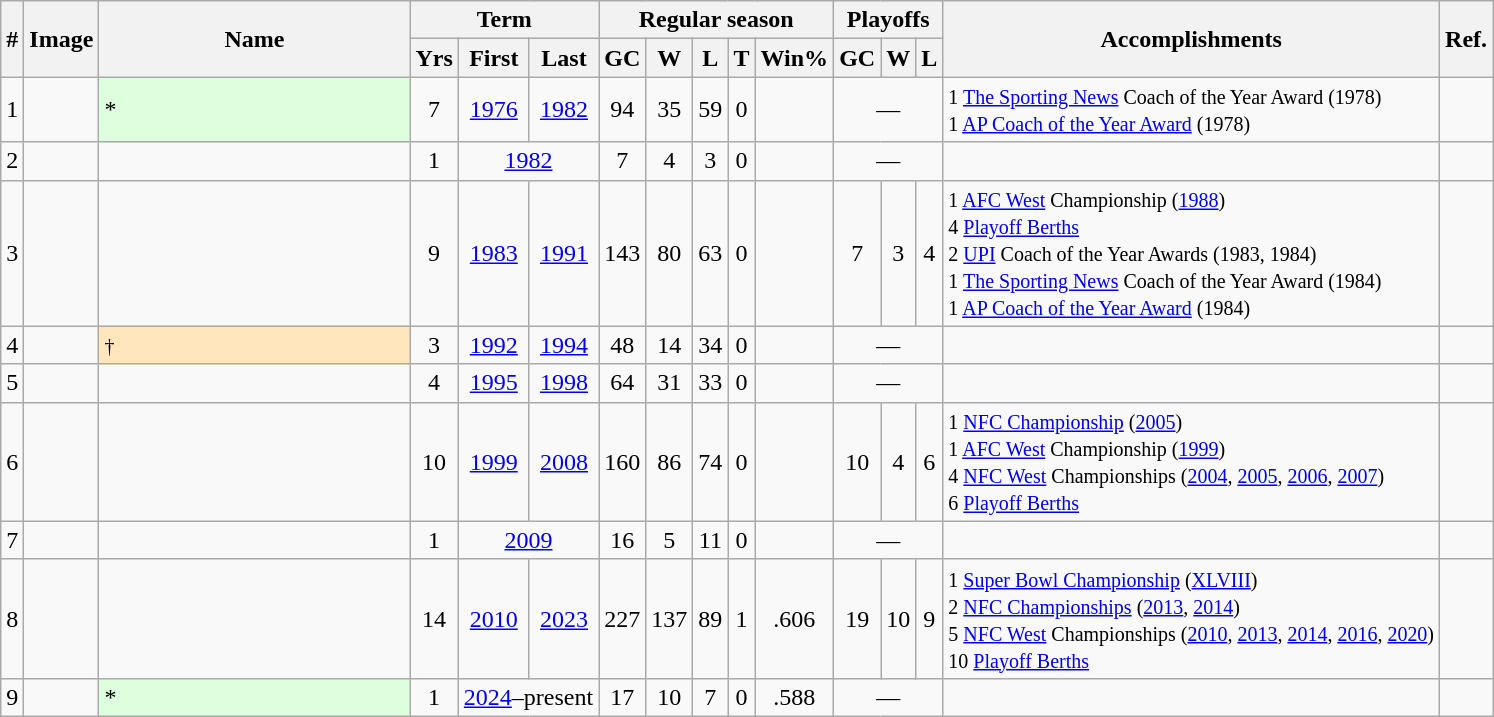<table class="wikitable sortable" style="text-align:center">
<tr>
<th rowspan="2" class="unsortable">#</th>
<th rowspan="2" class="unsortable">Image</th>
<th rowspan="2" width="200">Name</th>
<th colspan="3">Term</th>
<th colspan="5">Regular season</th>
<th colspan="3">Playoffs</th>
<th rowspan="2" class="unsortable">Accomplishments</th>
<th rowspan="2" class="unsortable">Ref.</th>
</tr>
<tr>
<th>Yrs</th>
<th>First</th>
<th>Last</th>
<th>GC</th>
<th>W</th>
<th>L</th>
<th class="unsortable">T</th>
<th>Win%</th>
<th>GC</th>
<th>W</th>
<th>L</th>
</tr>
<tr>
<td>1</td>
<td></td>
<td align="left" style="background:#dfd;">*</td>
<td>7</td>
<td><a href='#'>1976</a></td>
<td><a href='#'>1982</a></td>
<td>94</td>
<td>35</td>
<td>59</td>
<td>0</td>
<td></td>
<td colspan="3">—</td>
<td align="left"><small> 1 <a href='#'>The Sporting News</a> Coach of the Year Award (1978)<br>1 <a href='#'>AP Coach of the Year Award</a> (1978)  </small></td>
<td></td>
</tr>
<tr>
<td>2</td>
<td></td>
<td align="left"></td>
<td>1</td>
<td colspan="2"><a href='#'>1982</a></td>
<td>7</td>
<td>4</td>
<td>3</td>
<td>0</td>
<td></td>
<td colspan="3">—</td>
<td></td>
<td></td>
</tr>
<tr>
<td>3</td>
<td></td>
<td align="left"></td>
<td>9</td>
<td><a href='#'>1983</a></td>
<td><a href='#'>1991</a></td>
<td>143</td>
<td>80</td>
<td>63</td>
<td>0</td>
<td></td>
<td>7</td>
<td>3</td>
<td>4</td>
<td align="left"><small>1 <a href='#'>AFC West</a> Championship (<a href='#'>1988</a>)<br>4 <a href='#'>Playoff Berths</a> <br>2 <a href='#'>UPI</a> Coach of the Year Awards (1983, 1984)<br>1 <a href='#'>The Sporting News</a> Coach of the Year Award (1984)<br>1 <a href='#'>AP Coach of the Year Award</a> (1984)</small></td>
<td></td>
</tr>
<tr>
<td>4</td>
<td></td>
<td style="text-align:left; background-color:#FFE6BD;"><small>†</small></td>
<td>3</td>
<td><a href='#'>1992</a></td>
<td><a href='#'>1994</a></td>
<td>48</td>
<td>14</td>
<td>34</td>
<td>0</td>
<td></td>
<td colspan="3">—</td>
<td></td>
<td></td>
</tr>
<tr>
<td>5</td>
<td></td>
<td align="left"></td>
<td>4</td>
<td><a href='#'>1995</a></td>
<td><a href='#'>1998</a></td>
<td>64</td>
<td>31</td>
<td>33</td>
<td>0</td>
<td></td>
<td colspan="3">—</td>
<td></td>
<td></td>
</tr>
<tr>
<td>6</td>
<td></td>
<td align="left"></td>
<td>10</td>
<td><a href='#'>1999</a></td>
<td><a href='#'>2008</a></td>
<td>160</td>
<td>86</td>
<td>74</td>
<td>0</td>
<td></td>
<td>10</td>
<td>4</td>
<td>6</td>
<td align="left"><small>1 <a href='#'>NFC Championship</a> (<a href='#'>2005</a>)<br>1 <a href='#'>AFC West</a> Championship (<a href='#'>1999</a>)<br>4 <a href='#'>NFC West</a> Championships (<a href='#'>2004</a>, <a href='#'>2005</a>, <a href='#'>2006</a>, <a href='#'>2007</a>)<br>6 <a href='#'>Playoff Berths</a> </small></td>
<td></td>
</tr>
<tr>
<td>7</td>
<td></td>
<td align="left"></td>
<td>1</td>
<td colspan="2"><a href='#'>2009</a></td>
<td>16</td>
<td>5</td>
<td>11</td>
<td>0</td>
<td></td>
<td colspan="3">—</td>
<td></td>
<td></td>
</tr>
<tr>
<td>8</td>
<td></td>
<td align="left"></td>
<td>14</td>
<td><a href='#'>2010</a></td>
<td><a href='#'>2023</a></td>
<td>227</td>
<td>137</td>
<td>89</td>
<td>1</td>
<td>.606</td>
<td>19</td>
<td>10</td>
<td>9</td>
<td align="left"><small>1 <a href='#'>Super Bowl Championship</a> (<a href='#'>XLVIII</a>) <br>2 <a href='#'>NFC Championships</a> (<a href='#'>2013</a>, <a href='#'>2014</a>)<br>5 <a href='#'>NFC West</a> Championships (<a href='#'>2010</a>, <a href='#'>2013</a>, <a href='#'>2014</a>, <a href='#'>2016</a>, <a href='#'>2020</a>)<br>10 <a href='#'>Playoff Berths</a> </small></td>
<td></td>
</tr>
<tr>
<td>9</td>
<td></td>
<td align="left" style="background-color:#ddffdd">*</td>
<td>1</td>
<td colspan="2"><a href='#'>2024</a>–present</td>
<td>17</td>
<td>10</td>
<td>7</td>
<td>0</td>
<td>.588</td>
<td colspan="3">—</td>
<td></td>
<td></td>
</tr>
</table>
